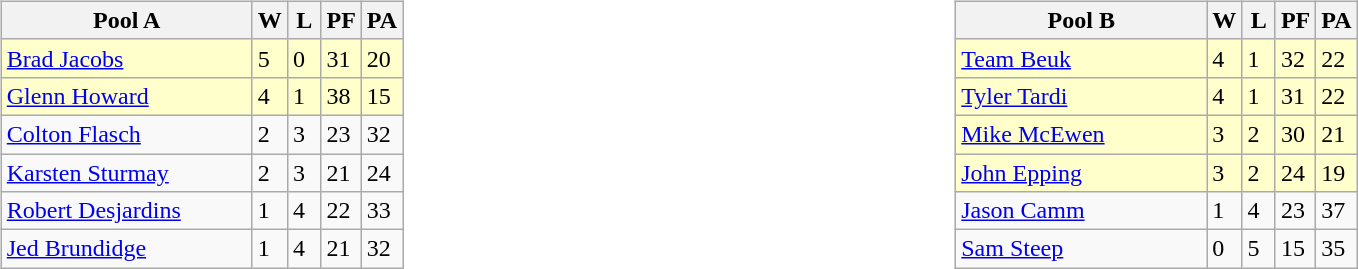<table>
<tr>
<td valign=top width=10%><br><table class=wikitable>
<tr>
<th width=160>Pool A</th>
<th width=15>W</th>
<th width=15>L</th>
<th width=15>PF</th>
<th width=15>PA</th>
</tr>
<tr bgcolor=#ffffcc>
<td> <a href='#'>Brad Jacobs</a></td>
<td>5</td>
<td>0</td>
<td>31</td>
<td>20</td>
</tr>
<tr bgcolor=#ffffcc>
<td> <a href='#'>Glenn Howard</a></td>
<td>4</td>
<td>1</td>
<td>38</td>
<td>15</td>
</tr>
<tr>
<td> <a href='#'>Colton Flasch</a></td>
<td>2</td>
<td>3</td>
<td>23</td>
<td>32</td>
</tr>
<tr>
<td> <a href='#'>Karsten Sturmay</a></td>
<td>2</td>
<td>3</td>
<td>21</td>
<td>24</td>
</tr>
<tr>
<td> <a href='#'>Robert Desjardins</a></td>
<td>1</td>
<td>4</td>
<td>22</td>
<td>33</td>
</tr>
<tr>
<td> <a href='#'>Jed Brundidge</a></td>
<td>1</td>
<td>4</td>
<td>21</td>
<td>32</td>
</tr>
</table>
</td>
<td valign=top width=10%><br><table class=wikitable>
<tr>
<th width=160>Pool B</th>
<th width=15>W</th>
<th width=15>L</th>
<th widt8h=15>PF</th>
<th width=15>PA</th>
</tr>
<tr bgcolor=#ffffcc>
<td> <a href='#'>Team Beuk</a></td>
<td>4</td>
<td>1</td>
<td>32</td>
<td>22</td>
</tr>
<tr bgcolor=#ffffcc>
<td> <a href='#'>Tyler Tardi</a></td>
<td>4</td>
<td>1</td>
<td>31</td>
<td>22</td>
</tr>
<tr bgcolor=#ffffcc>
<td> <a href='#'>Mike McEwen</a></td>
<td>3</td>
<td>2</td>
<td>30</td>
<td>21</td>
</tr>
<tr bgcolor=#ffffcc>
<td> <a href='#'>John Epping</a></td>
<td>3</td>
<td>2</td>
<td>24</td>
<td>19</td>
</tr>
<tr>
<td> <a href='#'>Jason Camm</a></td>
<td>1</td>
<td>4</td>
<td>23</td>
<td>37</td>
</tr>
<tr>
<td> <a href='#'>Sam Steep</a></td>
<td>0</td>
<td>5</td>
<td>15</td>
<td>35</td>
</tr>
</table>
</td>
</tr>
</table>
